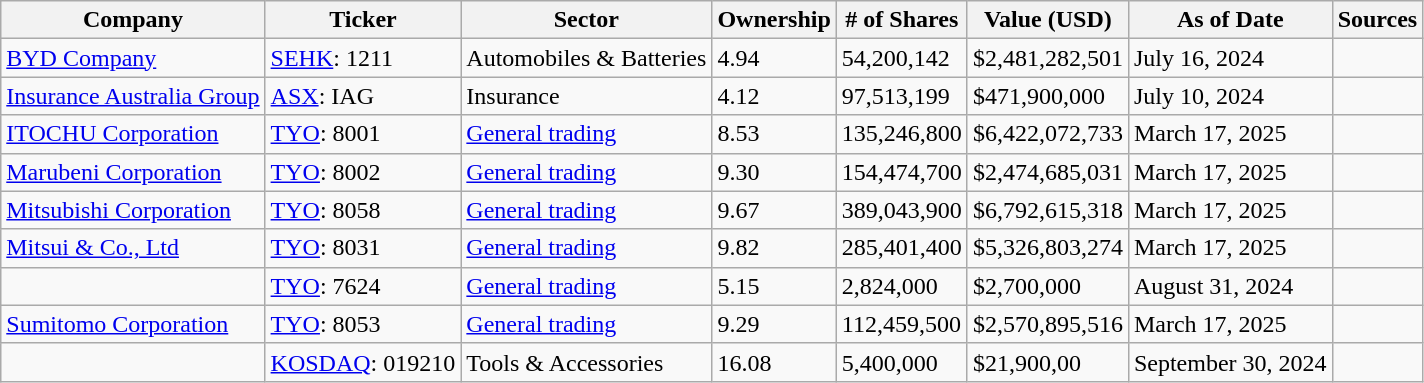<table class="wikitable sortable mw-collapsible">
<tr>
<th>Company</th>
<th>Ticker</th>
<th>Sector</th>
<th>Ownership</th>
<th># of Shares</th>
<th>Value (USD)</th>
<th>As of Date</th>
<th>Sources</th>
</tr>
<tr>
<td><a href='#'>BYD Company</a></td>
<td><a href='#'>SEHK</a>: 1211</td>
<td>Automobiles & Batteries</td>
<td>4.94</td>
<td>54,200,142</td>
<td>$2,481,282,501</td>
<td>July 16, 2024</td>
<td></td>
</tr>
<tr>
<td><a href='#'>Insurance Australia Group</a></td>
<td><a href='#'>ASX</a>: IAG</td>
<td>Insurance</td>
<td>4.12</td>
<td>97,513,199</td>
<td>$471,900,000</td>
<td>July 10, 2024</td>
<td></td>
</tr>
<tr>
<td><a href='#'>ITOCHU Corporation</a></td>
<td><a href='#'>TYO</a>: 8001</td>
<td><a href='#'>General trading</a></td>
<td>8.53</td>
<td>135,246,800</td>
<td>$6,422,072,733</td>
<td>March 17, 2025</td>
<td></td>
</tr>
<tr>
<td><a href='#'>Marubeni Corporation</a></td>
<td><a href='#'>TYO</a>: 8002</td>
<td><a href='#'>General trading</a></td>
<td>9.30</td>
<td>154,474,700</td>
<td>$2,474,685,031</td>
<td>March 17, 2025</td>
<td></td>
</tr>
<tr>
<td><a href='#'>Mitsubishi Corporation</a></td>
<td><a href='#'>TYO</a>: 8058</td>
<td><a href='#'>General trading</a></td>
<td>9.67</td>
<td>389,043,900</td>
<td>$6,792,615,318</td>
<td>March 17, 2025</td>
<td></td>
</tr>
<tr>
<td><a href='#'>Mitsui & Co., Ltd</a></td>
<td><a href='#'>TYO</a>: 8031</td>
<td><a href='#'>General trading</a></td>
<td>9.82</td>
<td>285,401,400</td>
<td>$5,326,803,274</td>
<td>March 17, 2025</td>
<td></td>
</tr>
<tr>
<td></td>
<td><a href='#'>TYO</a>: 7624</td>
<td><a href='#'>General trading</a></td>
<td>5.15</td>
<td>2,824,000</td>
<td>$2,700,000</td>
<td>August 31, 2024</td>
<td></td>
</tr>
<tr>
<td><a href='#'>Sumitomo Corporation</a></td>
<td><a href='#'>TYO</a>: 8053</td>
<td><a href='#'>General trading</a></td>
<td>9.29</td>
<td>112,459,500</td>
<td>$2,570,895,516</td>
<td>March 17, 2025</td>
<td></td>
</tr>
<tr>
<td></td>
<td><a href='#'>KOSDAQ</a>: 019210</td>
<td>Tools & Accessories</td>
<td>16.08</td>
<td>5,400,000</td>
<td>$21,900,00</td>
<td>September 30, 2024</td>
<td></td>
</tr>
</table>
